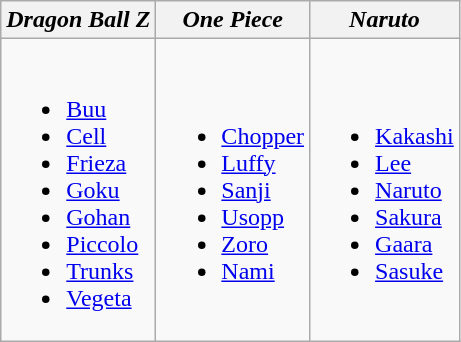<table class="wikitable">
<tr>
<th><em>Dragon Ball Z</em></th>
<th><em>One Piece</em></th>
<th><em>Naruto</em></th>
</tr>
<tr>
<td><br><ul><li><a href='#'>Buu</a></li><li><a href='#'>Cell</a></li><li><a href='#'>Frieza</a></li><li><a href='#'>Goku</a></li><li><a href='#'>Gohan</a></li><li><a href='#'>Piccolo</a></li><li><a href='#'>Trunks</a></li><li><a href='#'>Vegeta</a></li></ul></td>
<td><br><ul><li><a href='#'>Chopper</a></li><li><a href='#'>Luffy</a></li><li><a href='#'>Sanji</a></li><li><a href='#'>Usopp</a></li><li><a href='#'>Zoro</a></li><li><a href='#'>Nami</a></li></ul></td>
<td><br><ul><li><a href='#'>Kakashi</a></li><li><a href='#'>Lee</a></li><li><a href='#'>Naruto</a></li><li><a href='#'>Sakura</a></li><li><a href='#'>Gaara</a></li><li><a href='#'>Sasuke</a></li></ul></td>
</tr>
</table>
